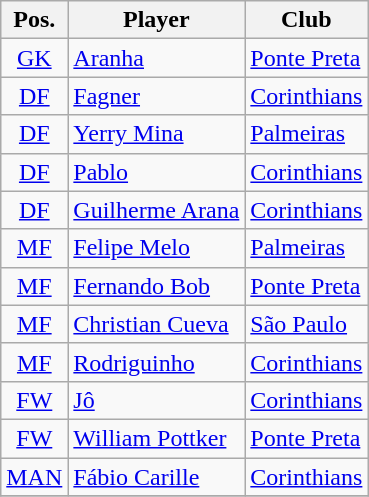<table class="wikitable">
<tr>
<th>Pos.</th>
<th>Player</th>
<th>Club</th>
</tr>
<tr>
<td style="text-align:center;" rowspan=><a href='#'>GK</a></td>
<td> <a href='#'>Aranha</a></td>
<td><a href='#'>Ponte Preta</a></td>
</tr>
<tr>
<td style="text-align:center;" rowspan=><a href='#'>DF</a></td>
<td> <a href='#'>Fagner</a></td>
<td><a href='#'>Corinthians</a></td>
</tr>
<tr>
<td style="text-align:center;" rowspan=><a href='#'>DF</a></td>
<td> <a href='#'>Yerry Mina</a></td>
<td><a href='#'>Palmeiras</a></td>
</tr>
<tr>
<td style="text-align:center;" rowspan=><a href='#'>DF</a></td>
<td> <a href='#'>Pablo</a></td>
<td><a href='#'>Corinthians</a></td>
</tr>
<tr>
<td style="text-align:center;" rowspan=><a href='#'>DF</a></td>
<td> <a href='#'>Guilherme Arana</a></td>
<td><a href='#'>Corinthians</a></td>
</tr>
<tr>
<td style="text-align:center;" rowspan=><a href='#'>MF</a></td>
<td> <a href='#'>Felipe Melo</a></td>
<td><a href='#'>Palmeiras</a></td>
</tr>
<tr>
<td style="text-align:center;" rowspan=><a href='#'>MF</a></td>
<td> <a href='#'>Fernando Bob</a></td>
<td><a href='#'>Ponte Preta</a></td>
</tr>
<tr>
<td style="text-align:center;" rowspan=><a href='#'>MF</a></td>
<td> <a href='#'>Christian Cueva</a></td>
<td><a href='#'>São Paulo</a></td>
</tr>
<tr>
<td style="text-align:center;" rowspan=><a href='#'>MF</a></td>
<td> <a href='#'>Rodriguinho</a></td>
<td><a href='#'>Corinthians</a></td>
</tr>
<tr>
<td style="text-align:center;" rowspan=><a href='#'>FW</a></td>
<td> <a href='#'>Jô</a></td>
<td><a href='#'>Corinthians</a></td>
</tr>
<tr>
<td style="text-align:center;" rowspan=><a href='#'>FW</a></td>
<td> <a href='#'>William Pottker</a></td>
<td><a href='#'>Ponte Preta</a></td>
</tr>
<tr>
<td style="text-align:center;" rowspan=><a href='#'>MAN</a></td>
<td> <a href='#'>Fábio Carille</a></td>
<td><a href='#'>Corinthians</a></td>
</tr>
<tr>
</tr>
</table>
